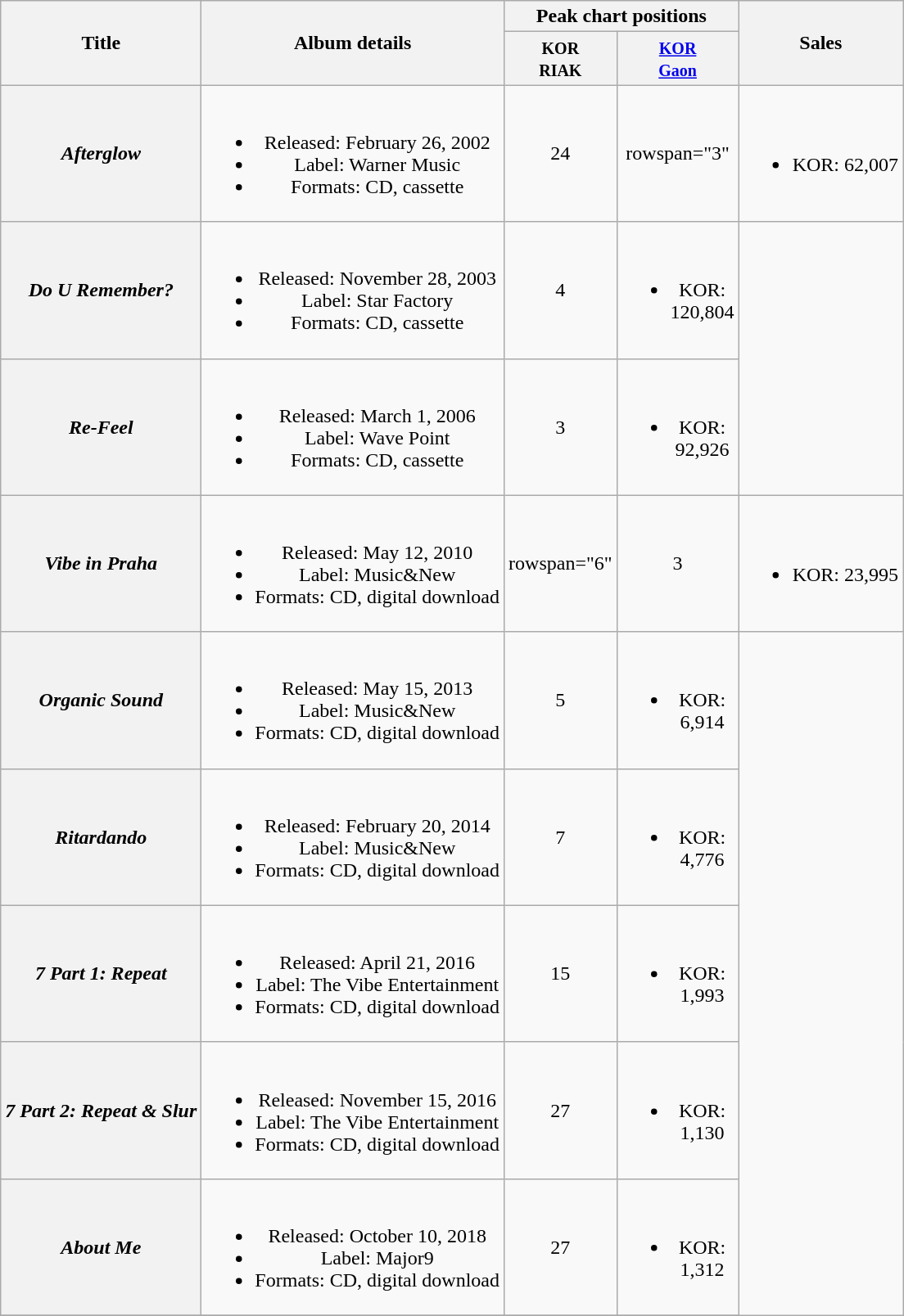<table class="wikitable plainrowheaders" style="text-align:center;">
<tr>
<th scope="col" rowspan="2">Title</th>
<th scope="col" rowspan="2">Album details</th>
<th colspan="2" scope="col">Peak chart positions</th>
<th scope="col" rowspan="2">Sales</th>
</tr>
<tr>
<th style="width:3em;"><small>KOR<br>RIAK</small><br></th>
<th style="width:3em;"><small><a href='#'>KOR<br>Gaon</a></small><br></th>
</tr>
<tr>
<th scope="row"><em>Afterglow</em></th>
<td><br><ul><li>Released: February 26, 2002</li><li>Label: Warner Music</li><li>Formats: CD, cassette</li></ul></td>
<td>24</td>
<td>rowspan="3" </td>
<td><br><ul><li>KOR: 62,007</li></ul></td>
</tr>
<tr>
<th scope="row"><em>Do U Remember?</em></th>
<td><br><ul><li>Released: November 28, 2003</li><li>Label: Star Factory</li><li>Formats: CD, cassette</li></ul></td>
<td>4</td>
<td><br><ul><li>KOR: 120,804</li></ul></td>
</tr>
<tr>
<th scope="row"><em>Re-Feel</em></th>
<td><br><ul><li>Released: March 1, 2006</li><li>Label: Wave Point</li><li>Formats: CD, cassette</li></ul></td>
<td>3</td>
<td><br><ul><li>KOR: 92,926</li></ul></td>
</tr>
<tr>
<th scope="row"><em>Vibe in Praha</em></th>
<td><br><ul><li>Released: May 12, 2010</li><li>Label: Music&New</li><li>Formats: CD, digital download</li></ul></td>
<td>rowspan="6" </td>
<td>3</td>
<td><br><ul><li>KOR: 23,995</li></ul></td>
</tr>
<tr>
<th scope="row"><em>Organic Sound</em></th>
<td><br><ul><li>Released: May 15, 2013</li><li>Label: Music&New</li><li>Formats: CD, digital download</li></ul></td>
<td>5</td>
<td><br><ul><li>KOR: 6,914</li></ul></td>
</tr>
<tr>
<th scope="row"><em>Ritardando</em></th>
<td><br><ul><li>Released: February 20, 2014</li><li>Label: Music&New</li><li>Formats: CD, digital download</li></ul></td>
<td>7</td>
<td><br><ul><li>KOR: 4,776</li></ul></td>
</tr>
<tr>
<th scope="row"><em>7 Part 1: Repeat</em></th>
<td><br><ul><li>Released: April 21, 2016</li><li>Label: The Vibe Entertainment</li><li>Formats: CD, digital download</li></ul></td>
<td>15</td>
<td><br><ul><li>KOR: 1,993</li></ul></td>
</tr>
<tr>
<th scope="row"><em>7 Part 2: Repeat & Slur</em></th>
<td><br><ul><li>Released: November 15, 2016</li><li>Label: The Vibe Entertainment</li><li>Formats: CD, digital download</li></ul></td>
<td>27</td>
<td><br><ul><li>KOR: 1,130</li></ul></td>
</tr>
<tr>
<th scope="row"><em>About Me</em></th>
<td><br><ul><li>Released: October 10, 2018</li><li>Label: Major9</li><li>Formats: CD, digital download</li></ul></td>
<td>27</td>
<td><br><ul><li>KOR: 1,312</li></ul></td>
</tr>
<tr>
</tr>
</table>
